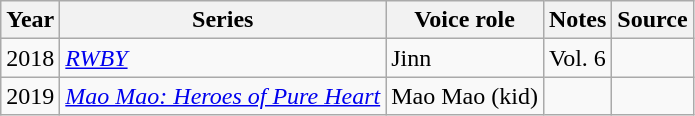<table class="wikitable sortable plainrowheaders">
<tr>
<th>Year</th>
<th>Series</th>
<th>Voice role</th>
<th class="unsortable">Notes</th>
<th class="unsortable">Source</th>
</tr>
<tr>
<td>2018</td>
<td><em><a href='#'>RWBY</a></em></td>
<td>Jinn</td>
<td>Vol. 6</td>
<td></td>
</tr>
<tr>
<td>2019</td>
<td><em><a href='#'>Mao Mao: Heroes of Pure Heart</a></em></td>
<td>Mao Mao (kid)</td>
<td></td>
<td></td>
</tr>
</table>
